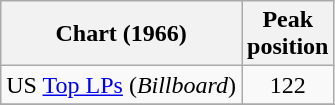<table class="wikitable">
<tr>
<th>Chart (1966)</th>
<th>Peak<br>position</th>
</tr>
<tr>
<td>US <a href='#'>Top LPs</a> (<em>Billboard</em>)</td>
<td align="center">122</td>
</tr>
<tr>
</tr>
</table>
